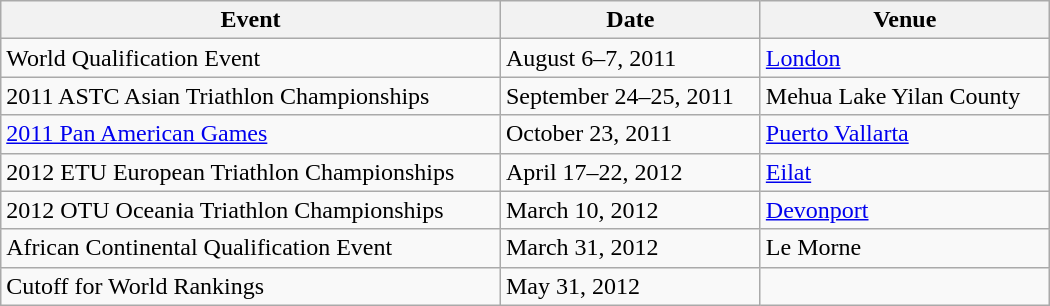<table class="wikitable" style="width:700px;">
<tr>
<th>Event</th>
<th>Date</th>
<th>Venue</th>
</tr>
<tr>
<td>World Qualification Event</td>
<td>August 6–7, 2011</td>
<td> <a href='#'>London</a></td>
</tr>
<tr>
<td>2011 ASTC Asian Triathlon Championships</td>
<td>September 24–25, 2011</td>
<td> Mehua Lake Yilan County</td>
</tr>
<tr>
<td><a href='#'>2011 Pan American Games</a></td>
<td>October 23, 2011</td>
<td> <a href='#'>Puerto Vallarta</a></td>
</tr>
<tr>
<td>2012 ETU European Triathlon Championships</td>
<td>April 17–22, 2012</td>
<td> <a href='#'>Eilat</a></td>
</tr>
<tr>
<td>2012 OTU Oceania Triathlon Championships</td>
<td>March 10, 2012</td>
<td> <a href='#'>Devonport</a></td>
</tr>
<tr>
<td>African Continental Qualification Event</td>
<td>March 31, 2012</td>
<td> Le Morne</td>
</tr>
<tr>
<td>Cutoff for World Rankings</td>
<td>May 31, 2012</td>
<td></td>
</tr>
</table>
